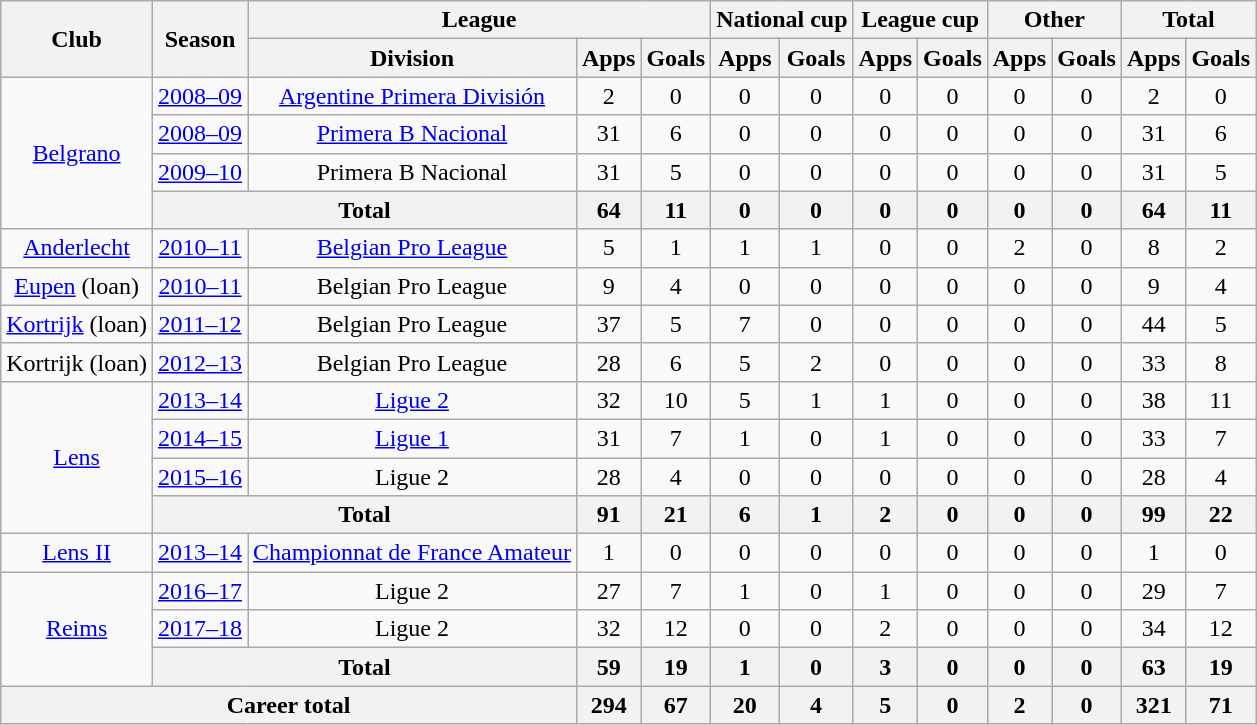<table class="wikitable" style="text-align: center">
<tr>
<th rowspan="2">Club</th>
<th rowspan="2">Season</th>
<th colspan="3">League</th>
<th colspan="2">National cup</th>
<th colspan="2">League cup</th>
<th colspan="2">Other</th>
<th colspan="2">Total</th>
</tr>
<tr>
<th>Division</th>
<th>Apps</th>
<th>Goals</th>
<th>Apps</th>
<th>Goals</th>
<th>Apps</th>
<th>Goals</th>
<th>Apps</th>
<th>Goals</th>
<th>Apps</th>
<th>Goals</th>
</tr>
<tr>
<td rowspan="4"><a href='#'>Belgrano</a></td>
<td><a href='#'>2008–09</a></td>
<td><a href='#'>Argentine Primera División</a></td>
<td>2</td>
<td>0</td>
<td>0</td>
<td>0</td>
<td>0</td>
<td>0</td>
<td>0</td>
<td>0</td>
<td>2</td>
<td>0</td>
</tr>
<tr>
<td><a href='#'>2008–09</a></td>
<td><a href='#'>Primera B Nacional</a></td>
<td>31</td>
<td>6</td>
<td>0</td>
<td>0</td>
<td>0</td>
<td>0</td>
<td>0</td>
<td>0</td>
<td>31</td>
<td>6</td>
</tr>
<tr>
<td><a href='#'>2009–10</a></td>
<td>Primera B Nacional</td>
<td>31</td>
<td>5</td>
<td>0</td>
<td>0</td>
<td>0</td>
<td>0</td>
<td>0</td>
<td>0</td>
<td>31</td>
<td>5</td>
</tr>
<tr>
<th colspan="2">Total</th>
<th>64</th>
<th>11</th>
<th>0</th>
<th>0</th>
<th>0</th>
<th>0</th>
<th>0</th>
<th>0</th>
<th>64</th>
<th>11</th>
</tr>
<tr>
<td><a href='#'>Anderlecht</a></td>
<td><a href='#'>2010–11</a></td>
<td><a href='#'>Belgian Pro League</a></td>
<td>5</td>
<td>1</td>
<td>1</td>
<td>1</td>
<td>0</td>
<td>0</td>
<td>2</td>
<td>0</td>
<td>8</td>
<td>2</td>
</tr>
<tr>
<td><a href='#'>Eupen</a> (loan)</td>
<td><a href='#'>2010–11</a></td>
<td>Belgian Pro League</td>
<td>9</td>
<td>4</td>
<td>0</td>
<td>0</td>
<td>0</td>
<td>0</td>
<td>0</td>
<td>0</td>
<td>9</td>
<td>4</td>
</tr>
<tr>
<td><a href='#'>Kortrijk</a> (loan)</td>
<td><a href='#'>2011–12</a></td>
<td>Belgian Pro League</td>
<td>37</td>
<td>5</td>
<td>7</td>
<td>0</td>
<td>0</td>
<td>0</td>
<td>0</td>
<td>0</td>
<td>44</td>
<td>5</td>
</tr>
<tr>
<td>Kortrijk (loan)</td>
<td><a href='#'>2012–13</a></td>
<td>Belgian Pro League</td>
<td>28</td>
<td>6</td>
<td>5</td>
<td>2</td>
<td>0</td>
<td>0</td>
<td>0</td>
<td>0</td>
<td>33</td>
<td>8</td>
</tr>
<tr>
<td rowspan="4"><a href='#'>Lens</a></td>
<td><a href='#'>2013–14</a></td>
<td><a href='#'>Ligue 2</a></td>
<td>32</td>
<td>10</td>
<td>5</td>
<td>1</td>
<td>1</td>
<td>0</td>
<td>0</td>
<td>0</td>
<td>38</td>
<td>11</td>
</tr>
<tr>
<td><a href='#'>2014–15</a></td>
<td><a href='#'>Ligue 1</a></td>
<td>31</td>
<td>7</td>
<td>1</td>
<td>0</td>
<td>1</td>
<td>0</td>
<td>0</td>
<td>0</td>
<td>33</td>
<td>7</td>
</tr>
<tr>
<td><a href='#'>2015–16</a></td>
<td>Ligue 2</td>
<td>28</td>
<td>4</td>
<td>0</td>
<td>0</td>
<td>0</td>
<td>0</td>
<td>0</td>
<td>0</td>
<td>28</td>
<td>4</td>
</tr>
<tr>
<th colspan="2">Total</th>
<th>91</th>
<th>21</th>
<th>6</th>
<th>1</th>
<th>2</th>
<th>0</th>
<th>0</th>
<th>0</th>
<th>99</th>
<th>22</th>
</tr>
<tr>
<td><a href='#'>Lens II</a></td>
<td><a href='#'>2013–14</a></td>
<td><a href='#'>Championnat de France Amateur</a></td>
<td>1</td>
<td>0</td>
<td>0</td>
<td>0</td>
<td>0</td>
<td>0</td>
<td>0</td>
<td>0</td>
<td>1</td>
<td>0</td>
</tr>
<tr>
<td rowspan="3"><a href='#'>Reims</a></td>
<td><a href='#'>2016–17</a></td>
<td>Ligue 2</td>
<td>27</td>
<td>7</td>
<td>1</td>
<td>0</td>
<td>1</td>
<td>0</td>
<td>0</td>
<td>0</td>
<td>29</td>
<td>7</td>
</tr>
<tr>
<td><a href='#'>2017–18</a></td>
<td>Ligue 2</td>
<td>32</td>
<td>12</td>
<td>0</td>
<td>0</td>
<td>2</td>
<td>0</td>
<td>0</td>
<td>0</td>
<td>34</td>
<td>12</td>
</tr>
<tr>
<th colspan="2">Total</th>
<th>59</th>
<th>19</th>
<th>1</th>
<th>0</th>
<th>3</th>
<th>0</th>
<th>0</th>
<th>0</th>
<th>63</th>
<th>19</th>
</tr>
<tr>
<th colspan="3">Career total</th>
<th>294</th>
<th>67</th>
<th>20</th>
<th>4</th>
<th>5</th>
<th>0</th>
<th>2</th>
<th>0</th>
<th>321</th>
<th>71</th>
</tr>
</table>
